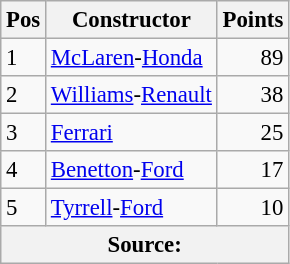<table class="wikitable" style="font-size: 95%;">
<tr>
<th>Pos</th>
<th>Constructor</th>
<th>Points</th>
</tr>
<tr>
<td>1</td>
<td> <a href='#'>McLaren</a>-<a href='#'>Honda</a></td>
<td align=right>89</td>
</tr>
<tr>
<td>2</td>
<td> <a href='#'>Williams</a>-<a href='#'>Renault</a></td>
<td align=right>38</td>
</tr>
<tr>
<td>3</td>
<td> <a href='#'>Ferrari</a></td>
<td align=right>25</td>
</tr>
<tr>
<td>4</td>
<td> <a href='#'>Benetton</a>-<a href='#'>Ford</a></td>
<td align=right>17</td>
</tr>
<tr>
<td>5</td>
<td> <a href='#'>Tyrrell</a>-<a href='#'>Ford</a></td>
<td align=right>10</td>
</tr>
<tr>
<th colspan=4>Source: </th>
</tr>
</table>
